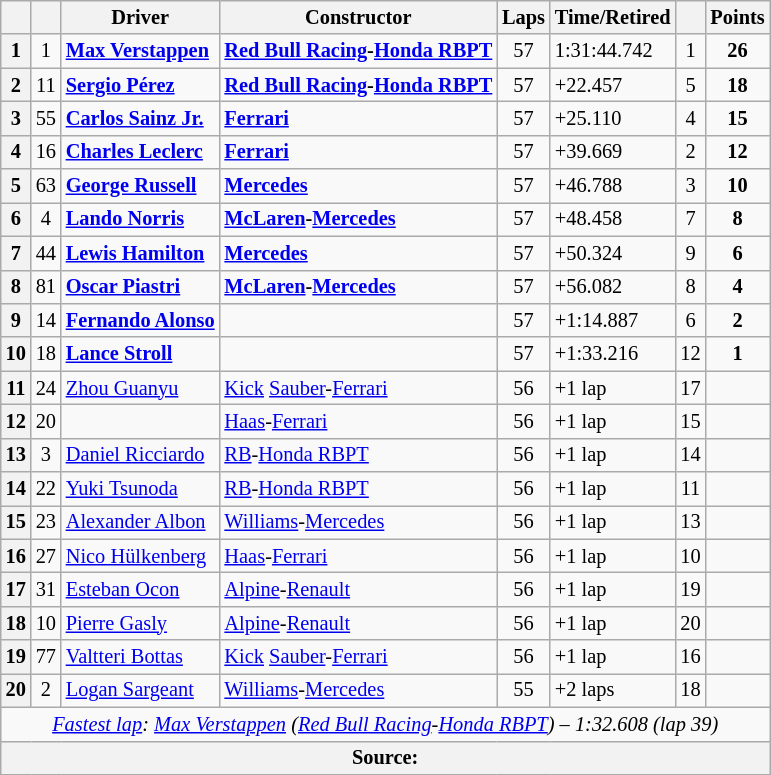<table class="wikitable sortable" style="font-size: 85%;">
<tr>
<th scope="col"></th>
<th scope="col"></th>
<th scope="col">Driver</th>
<th scope="col">Constructor</th>
<th scope="col" class="unsortable">Laps</th>
<th scope="col" class="unsortable">Time/Retired</th>
<th scope="col"></th>
<th scope="col">Points</th>
</tr>
<tr>
<th scope="row">1</th>
<td align="center">1</td>
<td data-sort-value="ver"> <strong><a href='#'>Max Verstappen</a></strong></td>
<td><strong><a href='#'>Red Bull Racing</a>-<a href='#'>Honda RBPT</a></strong></td>
<td align="center">57</td>
<td>1:31:44.742</td>
<td align="center">1</td>
<td align="center"><strong>26</strong></td>
</tr>
<tr>
<th scope="row">2</th>
<td align="center">11</td>
<td data-sort-value="per"> <strong><a href='#'>Sergio Pérez</a></strong></td>
<td><strong><a href='#'>Red Bull Racing</a>-<a href='#'>Honda RBPT</a></strong></td>
<td align="center">57</td>
<td>+22.457</td>
<td align="center">5</td>
<td align="center"><strong>18</strong></td>
</tr>
<tr>
<th scope="row">3</th>
<td align="center">55</td>
<td data-sort-value="sai"> <strong><a href='#'>Carlos Sainz Jr.</a></strong></td>
<td><strong><a href='#'>Ferrari</a></strong></td>
<td align="center">57</td>
<td>+25.110</td>
<td align="center">4</td>
<td align="center"><strong>15</strong></td>
</tr>
<tr>
<th scope="row">4</th>
<td align="center">16</td>
<td data-sort-value="lec"> <strong><a href='#'>Charles Leclerc</a></strong></td>
<td><strong><a href='#'>Ferrari</a></strong></td>
<td align="center">57</td>
<td>+39.669</td>
<td align="center">2</td>
<td align="center"><strong>12</strong></td>
</tr>
<tr>
<th scope="row">5</th>
<td align="center">63</td>
<td data-sort-value="rus"> <strong><a href='#'>George Russell</a></strong></td>
<td><strong><a href='#'>Mercedes</a></strong></td>
<td align="center">57</td>
<td>+46.788</td>
<td align="center">3</td>
<td align="center"><strong>10</strong></td>
</tr>
<tr>
<th scope="row">6</th>
<td align="center">4</td>
<td data-sort-value="nor"> <strong><a href='#'>Lando Norris</a></strong></td>
<td><strong><a href='#'>McLaren</a>-<a href='#'>Mercedes</a></strong></td>
<td align="center">57</td>
<td>+48.458</td>
<td align="center">7</td>
<td align="center"><strong>8</strong></td>
</tr>
<tr>
<th scope="row">7</th>
<td align="center">44</td>
<td data-sort-value="ham"> <strong><a href='#'>Lewis Hamilton</a></strong></td>
<td><strong><a href='#'>Mercedes</a></strong></td>
<td align="center">57</td>
<td>+50.324</td>
<td align="center">9</td>
<td align="center"><strong>6</strong></td>
</tr>
<tr>
<th scope="row">8</th>
<td align="center">81</td>
<td data-sort-value="pia"> <strong><a href='#'>Oscar Piastri</a></strong></td>
<td><strong><a href='#'>McLaren</a>-<a href='#'>Mercedes</a></strong></td>
<td align="center">57</td>
<td>+56.082</td>
<td align="center">8</td>
<td align="center"><strong>4</strong></td>
</tr>
<tr>
<th scope="row">9</th>
<td align="center">14</td>
<td data-sort-value="alo"> <strong><a href='#'>Fernando Alonso</a></strong></td>
<td></td>
<td align="center">57</td>
<td>+1:14.887</td>
<td align="center">6</td>
<td align="center"><strong>2</strong></td>
</tr>
<tr>
<th scope="row">10</th>
<td align="center">18</td>
<td data-sort-value="str"> <strong><a href='#'>Lance Stroll</a></strong></td>
<td></td>
<td align="center">57</td>
<td>+1:33.216</td>
<td align="center">12</td>
<td align="center"><strong>1</strong></td>
</tr>
<tr>
<th scope="row">11</th>
<td align="center">24</td>
<td data-sort-value="zho"> <a href='#'>Zhou Guanyu</a></td>
<td><a href='#'>Kick</a> <a href='#'>Sauber</a>-<a href='#'>Ferrari</a></td>
<td align="center">56</td>
<td>+1 lap</td>
<td align="center">17</td>
<td align="center"></td>
</tr>
<tr>
<th scope="row">12</th>
<td align="center">20</td>
<td data-sort-value="mag"></td>
<td><a href='#'>Haas</a>-<a href='#'>Ferrari</a></td>
<td align="center">56</td>
<td>+1 lap</td>
<td align="center">15</td>
<td align="center"></td>
</tr>
<tr>
<th scope="row">13</th>
<td align="center">3</td>
<td data-sort-value="ric"> <a href='#'>Daniel Ricciardo</a></td>
<td><a href='#'>RB</a>-<a href='#'>Honda RBPT</a></td>
<td align="center">56</td>
<td>+1 lap</td>
<td align="center">14</td>
<td align="center"></td>
</tr>
<tr>
<th scope="row">14</th>
<td align="center">22</td>
<td data-sort-value="tsu"> <a href='#'>Yuki Tsunoda</a></td>
<td><a href='#'>RB</a>-<a href='#'>Honda RBPT</a></td>
<td align="center">56</td>
<td>+1 lap</td>
<td align="center">11</td>
<td align="center"></td>
</tr>
<tr>
<th scope="row">15</th>
<td align="center">23</td>
<td data-sort-value="alb"> <a href='#'>Alexander Albon</a></td>
<td><a href='#'>Williams</a>-<a href='#'>Mercedes</a></td>
<td align="center">56</td>
<td>+1 lap</td>
<td align="center">13</td>
<td align="center"></td>
</tr>
<tr>
<th scope="row">16</th>
<td align="center">27</td>
<td data-sort-value="hul"> <a href='#'>Nico Hülkenberg</a></td>
<td><a href='#'>Haas</a>-<a href='#'>Ferrari</a></td>
<td align="center">56</td>
<td>+1 lap</td>
<td align="center">10</td>
<td align="center"></td>
</tr>
<tr>
<th scope="row">17</th>
<td align="center">31</td>
<td data-sort-value="oco"> <a href='#'>Esteban Ocon</a></td>
<td><a href='#'>Alpine</a>-<a href='#'>Renault</a></td>
<td align="center">56</td>
<td>+1 lap</td>
<td align="center">19</td>
<td align="center"></td>
</tr>
<tr>
<th scope="row">18</th>
<td align="center">10</td>
<td data-sort-value="gas"> <a href='#'>Pierre Gasly</a></td>
<td><a href='#'>Alpine</a>-<a href='#'>Renault</a></td>
<td align="center">56</td>
<td>+1 lap</td>
<td align="center">20</td>
<td align="center"></td>
</tr>
<tr>
<th scope="row">19</th>
<td align="center">77</td>
<td data-sort-value="bot"> <a href='#'>Valtteri Bottas</a></td>
<td><a href='#'>Kick</a> <a href='#'>Sauber</a>-<a href='#'>Ferrari</a></td>
<td align="center">56</td>
<td>+1 lap</td>
<td align="center">16</td>
<td align="center"></td>
</tr>
<tr>
<th scope="row">20</th>
<td align="center">2</td>
<td data-sort-value="sar"> <a href='#'>Logan Sargeant</a></td>
<td><a href='#'>Williams</a>-<a href='#'>Mercedes</a></td>
<td align="center">55</td>
<td>+2 laps</td>
<td align="center">18</td>
<td align="center"></td>
</tr>
<tr class="sortbottom">
<td colspan="8" align="center"><em><a href='#'>Fastest lap</a>:</em>  <em><a href='#'>Max Verstappen</a> (<a href='#'>Red Bull Racing</a>-<a href='#'>Honda RBPT</a>) – 1:32.608 (lap 39)</em></td>
</tr>
<tr>
<th colspan="8">Source:</th>
</tr>
</table>
